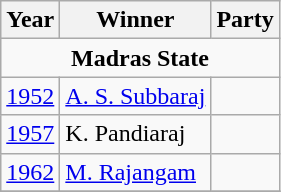<table class="wikitable sortable">
<tr>
<th>Year</th>
<th>Winner</th>
<th colspan="2">Party</th>
</tr>
<tr>
<td style="text-align: center;" colspan="4"><strong>Madras State</strong></td>
</tr>
<tr>
<td><a href='#'>1952</a></td>
<td><a href='#'>A. S. Subbaraj</a></td>
<td></td>
</tr>
<tr>
<td><a href='#'>1957</a></td>
<td>K. Pandiaraj</td>
</tr>
<tr>
<td><a href='#'>1962</a></td>
<td><a href='#'>M. Rajangam</a></td>
<td></td>
</tr>
<tr>
</tr>
</table>
